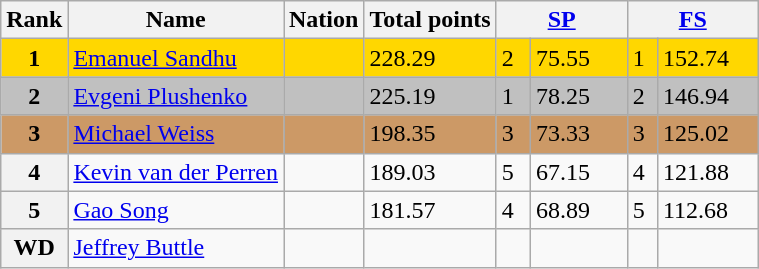<table class="wikitable">
<tr>
<th>Rank</th>
<th>Name</th>
<th>Nation</th>
<th>Total points</th>
<th colspan="2" width="80px"><a href='#'>SP</a></th>
<th colspan="2" width="80px"><a href='#'>FS</a></th>
</tr>
<tr bgcolor="gold">
<td align="center"><strong>1</strong></td>
<td><a href='#'>Emanuel Sandhu</a></td>
<td></td>
<td>228.29</td>
<td>2</td>
<td>75.55</td>
<td>1</td>
<td>152.74</td>
</tr>
<tr bgcolor="silver">
<td align="center"><strong>2</strong></td>
<td><a href='#'>Evgeni Plushenko</a></td>
<td></td>
<td>225.19</td>
<td>1</td>
<td>78.25</td>
<td>2</td>
<td>146.94</td>
</tr>
<tr bgcolor="cc9966">
<td align="center"><strong>3</strong></td>
<td><a href='#'>Michael Weiss</a></td>
<td></td>
<td>198.35</td>
<td>3</td>
<td>73.33</td>
<td>3</td>
<td>125.02</td>
</tr>
<tr>
<th>4</th>
<td><a href='#'>Kevin van der Perren</a></td>
<td></td>
<td>189.03</td>
<td>5</td>
<td>67.15</td>
<td>4</td>
<td>121.88</td>
</tr>
<tr>
<th>5</th>
<td><a href='#'>Gao Song</a></td>
<td></td>
<td>181.57</td>
<td>4</td>
<td>68.89</td>
<td>5</td>
<td>112.68</td>
</tr>
<tr>
<th>WD</th>
<td><a href='#'>Jeffrey Buttle</a></td>
<td></td>
<td></td>
<td></td>
<td></td>
<td></td>
<td></td>
</tr>
</table>
